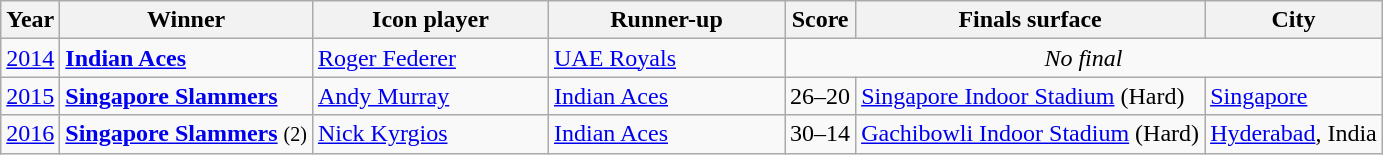<table class="sortable wikitable">
<tr>
<th>Year</th>
<th>Winner</th>
<th width=150>Icon player</th>
<th width=150>Runner-up</th>
<th>Score</th>
<th>Finals surface</th>
<th>City</th>
</tr>
<tr>
<td><a href='#'>2014</a></td>
<td><strong> <a href='#'>Indian Aces</a></strong></td>
<td> <a href='#'>Roger Federer</a></td>
<td> <a href='#'>UAE Royals</a></td>
<td colspan=3 align="center"><em>No final</em></td>
</tr>
<tr>
<td><a href='#'>2015</a></td>
<td><strong> <a href='#'>Singapore Slammers</a></strong></td>
<td> <a href='#'>Andy Murray</a></td>
<td> <a href='#'>Indian Aces</a></td>
<td align="center">26–20</td>
<td><a href='#'>Singapore Indoor Stadium</a> (Hard)</td>
<td><a href='#'>Singapore</a></td>
</tr>
<tr>
<td><a href='#'>2016</a></td>
<td><strong> <a href='#'>Singapore Slammers</a></strong> <small>(2)</small></td>
<td> <a href='#'>Nick Kyrgios</a></td>
<td> <a href='#'>Indian Aces</a></td>
<td align="center">30–14</td>
<td><a href='#'>Gachibowli Indoor Stadium</a> (Hard)</td>
<td><a href='#'>Hyderabad</a>, India</td>
</tr>
</table>
